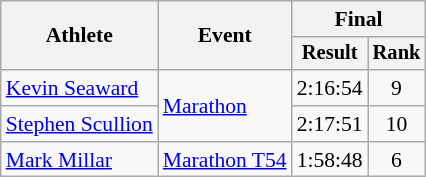<table class="wikitable" style="font-size:90%; text-align:center">
<tr>
<th rowspan=2>Athlete</th>
<th rowspan=2>Event</th>
<th colspan=2>Final</th>
</tr>
<tr style="font-size:95%">
<th>Result</th>
<th>Rank</th>
</tr>
<tr>
<td align=left><a href='#'>Kevin Seaward</a></td>
<td align=left rowspan=2><a href='#'>Marathon</a></td>
<td>2:16:54</td>
<td>9</td>
</tr>
<tr>
<td align=left><a href='#'>Stephen Scullion</a></td>
<td>2:17:51</td>
<td>10</td>
</tr>
<tr>
<td align=left><a href='#'>Mark Millar</a></td>
<td align=left><a href='#'>Marathon T54</a></td>
<td>1:58:48</td>
<td>6</td>
</tr>
</table>
